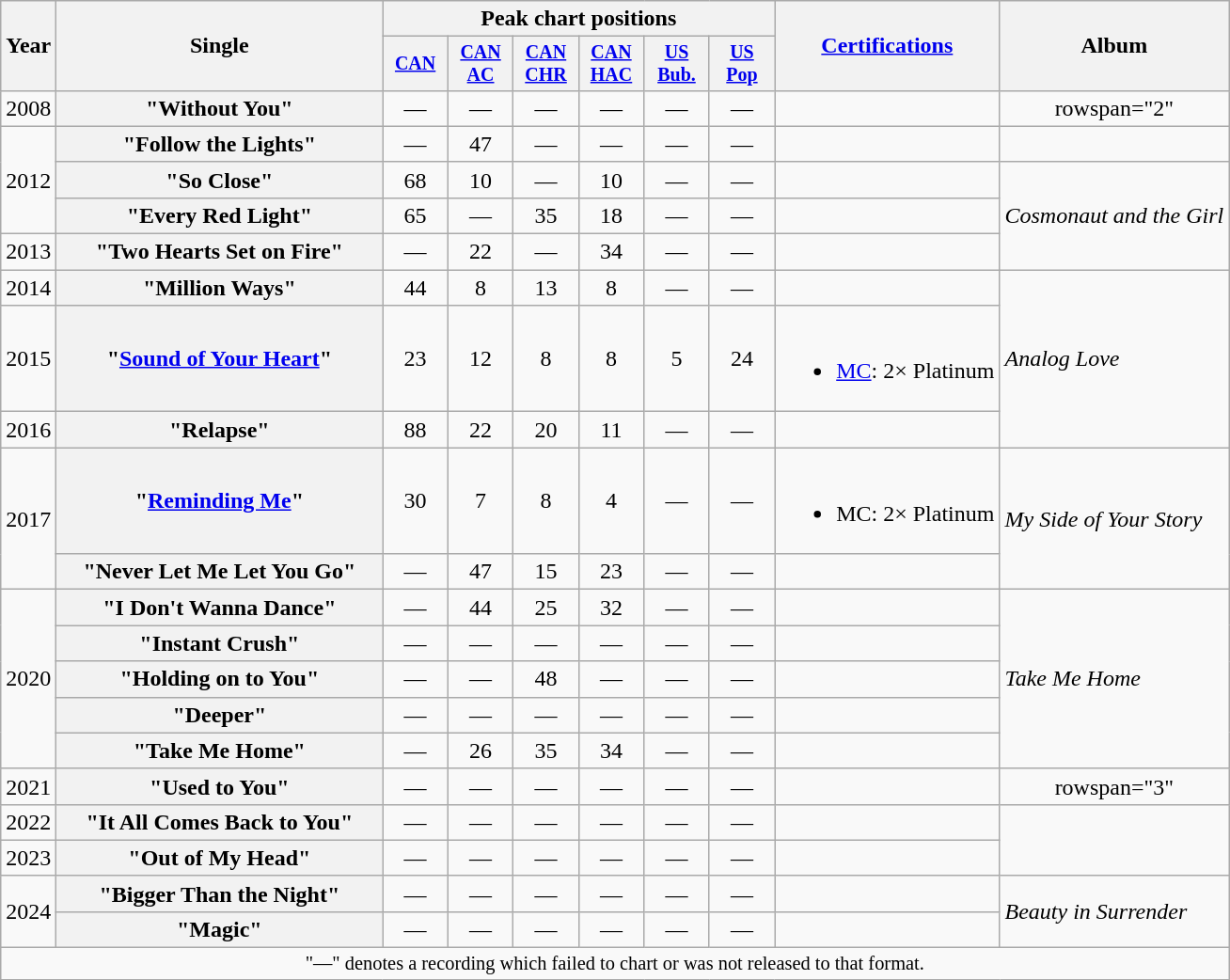<table class="wikitable plainrowheaders" style="text-align:center;">
<tr>
<th rowspan="2">Year</th>
<th rowspan="2" style="width:14em;">Single</th>
<th colspan="6">Peak chart positions</th>
<th rowspan="2"><a href='#'>Certifications</a></th>
<th rowspan="2">Album</th>
</tr>
<tr style="font-size:smaller;">
<th scope="col" style="width:3em"><a href='#'>CAN</a><br></th>
<th scope="col" style="width:3em"><a href='#'>CAN AC</a><br></th>
<th scope="col" style="width:3em"><a href='#'>CAN CHR</a><br></th>
<th scope="col" style="width:3em"><a href='#'>CAN HAC</a><br></th>
<th scope="col" style="width:3em"><a href='#'>US Bub.</a><br></th>
<th scope="col" style="width:3em"><a href='#'>US Pop</a><br></th>
</tr>
<tr>
<td>2008</td>
<th scope="row">"Without You"</th>
<td>—</td>
<td>—</td>
<td>—</td>
<td>—</td>
<td>—</td>
<td>—</td>
<td></td>
<td>rowspan="2" </td>
</tr>
<tr>
<td rowspan="3">2012</td>
<th scope="row">"Follow the Lights"</th>
<td>—</td>
<td>47</td>
<td>—</td>
<td>—</td>
<td>—</td>
<td>—</td>
<td></td>
</tr>
<tr>
<th scope="row">"So Close"</th>
<td>68</td>
<td>10</td>
<td>—</td>
<td>10</td>
<td>—</td>
<td>—</td>
<td></td>
<td rowspan="3" align="left"><em>Cosmonaut and the Girl</em></td>
</tr>
<tr>
<th scope="row">"Every Red Light"</th>
<td>65</td>
<td>—</td>
<td>35</td>
<td>18</td>
<td>—</td>
<td>—</td>
<td></td>
</tr>
<tr>
<td>2013</td>
<th scope="row">"Two Hearts Set on Fire"</th>
<td>—</td>
<td>22</td>
<td>—</td>
<td>34</td>
<td>—</td>
<td>—</td>
<td></td>
</tr>
<tr>
<td>2014</td>
<th scope="row">"Million Ways"</th>
<td>44</td>
<td>8</td>
<td>13</td>
<td>8</td>
<td>—</td>
<td>—</td>
<td></td>
<td rowspan="3" align="left"><em>Analog Love</em></td>
</tr>
<tr>
<td>2015</td>
<th scope="row">"<a href='#'>Sound of Your Heart</a>"</th>
<td>23</td>
<td>12</td>
<td>8</td>
<td>8</td>
<td>5</td>
<td>24</td>
<td><br><ul><li><a href='#'>MC</a>: 2× Platinum</li></ul></td>
</tr>
<tr>
<td>2016</td>
<th scope="row">"Relapse"</th>
<td>88</td>
<td>22</td>
<td>20</td>
<td>11</td>
<td>—</td>
<td>—</td>
<td></td>
</tr>
<tr>
<td rowspan="2">2017</td>
<th scope="row">"<a href='#'>Reminding Me</a>"<br></th>
<td>30</td>
<td>7</td>
<td>8</td>
<td>4</td>
<td>—</td>
<td>—</td>
<td><br><ul><li>MC: 2× Platinum</li></ul></td>
<td rowspan="2" align="left"><em>My Side of Your Story</em></td>
</tr>
<tr>
<th scope="row">"Never Let Me Let You Go"</th>
<td>—</td>
<td>47</td>
<td>15</td>
<td>23</td>
<td>—</td>
<td>—</td>
<td></td>
</tr>
<tr>
<td rowspan="5">2020</td>
<th scope="row">"I Don't Wanna Dance"</th>
<td>—</td>
<td>44</td>
<td>25</td>
<td>32</td>
<td>—</td>
<td>—</td>
<td></td>
<td rowspan="5" align="left"><em>Take Me Home</em></td>
</tr>
<tr>
<th scope="row">"Instant Crush"</th>
<td>—</td>
<td>—</td>
<td>—</td>
<td>—</td>
<td>—</td>
<td>—</td>
<td></td>
</tr>
<tr>
<th scope="row">"Holding on to You"</th>
<td>—</td>
<td>—</td>
<td>48</td>
<td>—</td>
<td>—</td>
<td>—</td>
<td></td>
</tr>
<tr>
<th scope="row">"Deeper"</th>
<td>—</td>
<td>—</td>
<td>—</td>
<td>—</td>
<td>—</td>
<td>—</td>
<td></td>
</tr>
<tr>
<th scope="row">"Take Me Home"</th>
<td>—</td>
<td>26</td>
<td>35</td>
<td>34</td>
<td>—</td>
<td>—</td>
<td></td>
</tr>
<tr>
<td>2021</td>
<th scope="row">"Used to You"<br></th>
<td>—</td>
<td>—</td>
<td>—</td>
<td>—</td>
<td>—</td>
<td>—</td>
<td></td>
<td>rowspan="3" </td>
</tr>
<tr>
<td>2022</td>
<th scope="row">"It All Comes Back to You"<br></th>
<td>—</td>
<td>—</td>
<td>—</td>
<td>—</td>
<td>—</td>
<td>—</td>
<td></td>
</tr>
<tr>
<td>2023</td>
<th scope="row">"Out of My Head"<br></th>
<td>—</td>
<td>—</td>
<td>—</td>
<td>—</td>
<td>—</td>
<td>—</td>
<td></td>
</tr>
<tr>
<td rowspan="2">2024</td>
<th scope="row">"Bigger Than the Night"</th>
<td>—</td>
<td>—</td>
<td>—</td>
<td>—</td>
<td>—</td>
<td>—</td>
<td></td>
<td rowspan="2" align="left"><em>Beauty in Surrender</em></td>
</tr>
<tr>
<th scope="row">"Magic"</th>
<td>—</td>
<td>—</td>
<td>—</td>
<td>—</td>
<td>—</td>
<td>—</td>
<td></td>
</tr>
<tr>
<td colspan="10" style="font-size:85%;">"—" denotes a recording which failed to chart or was not released to that format.</td>
</tr>
</table>
